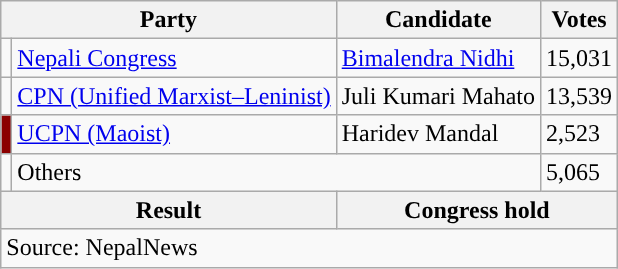<table class="wikitable">
<tr>
<th colspan="2">Party</th>
<th>Candidate</th>
<th>Votes</th>
</tr>
<tr>
<td style="background-color:"></td>
<td><a href='#'>Nepali Congress</a></td>
<td><a href='#'>Bimalendra Nidhi</a></td>
<td>15,031</td>
</tr>
<tr>
<td style="background-color:"></td>
<td><a href='#'>CPN (Unified Marxist–Leninist)</a></td>
<td>Juli Kumari Mahato</td>
<td>13,539</td>
</tr>
<tr>
<td style="background-color:darkred"></td>
<td><a href='#'>UCPN (Maoist)</a></td>
<td>Haridev Mandal</td>
<td>2,523</td>
</tr>
<tr>
<td></td>
<td colspan="2">Others</td>
<td>5,065</td>
</tr>
<tr>
<th colspan="2">Result</th>
<th colspan="2">Congress hold</th>
</tr>
<tr>
<td colspan="4">Source: NepalNews</td>
</tr>
</table>
